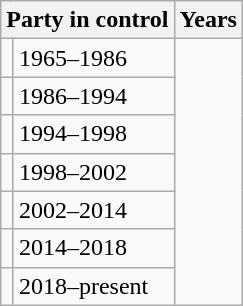<table class="wikitable">
<tr>
<th colspan=2>Party in control</th>
<th>Years</th>
</tr>
<tr>
<td></td>
<td>1965–1986</td>
</tr>
<tr>
<td></td>
<td>1986–1994</td>
</tr>
<tr>
<td></td>
<td>1994–1998</td>
</tr>
<tr>
<td></td>
<td>1998–2002</td>
</tr>
<tr>
<td></td>
<td>2002–2014</td>
</tr>
<tr>
<td></td>
<td>2014–2018</td>
</tr>
<tr>
<td></td>
<td>2018–present</td>
</tr>
</table>
